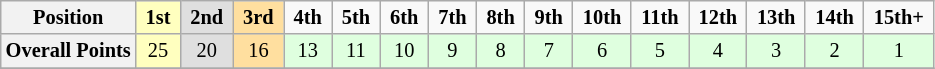<table class="wikitable" style="font-size:85%; text-align:center">
<tr>
<th>Position</th>
<td style="background:#ffffbf;"> <strong>1st</strong> </td>
<td style="background:#dfdfdf;"> <strong>2nd</strong> </td>
<td style="background:#ffdf9f;"> <strong>3rd</strong> </td>
<td> <strong>4th</strong> </td>
<td> <strong>5th</strong> </td>
<td> <strong>6th</strong> </td>
<td> <strong>7th</strong> </td>
<td> <strong>8th</strong> </td>
<td> <strong>9th</strong> </td>
<td> <strong>10th</strong> </td>
<td> <strong>11th</strong> </td>
<td> <strong>12th</strong> </td>
<td> <strong>13th</strong> </td>
<td> <strong>14th</strong> </td>
<td> <strong>15th+</strong> </td>
</tr>
<tr>
<th>Overall Points</th>
<td style="background:#ffffbf;">25</td>
<td style="background:#dfdfdf;">20</td>
<td style="background:#ffdf9f;">16</td>
<td style="background:#dfffdf;">13</td>
<td style="background:#dfffdf;">11</td>
<td style="background:#dfffdf;">10</td>
<td style="background:#dfffdf;">9</td>
<td style="background:#dfffdf;">8</td>
<td style="background:#dfffdf;">7</td>
<td style="background:#dfffdf;">6</td>
<td style="background:#dfffdf;">5</td>
<td style="background:#dfffdf;">4</td>
<td style="background:#dfffdf;">3</td>
<td style="background:#dfffdf;">2</td>
<td style="background:#dfffdf;">1</td>
</tr>
<tr>
</tr>
</table>
